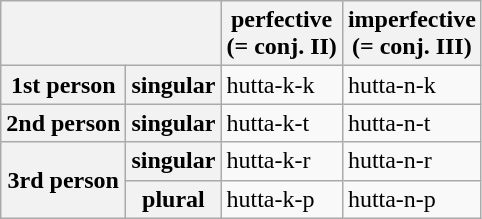<table class="wikitable">
<tr>
<th colspan="2"></th>
<th>perfective<br>(= conj. II)</th>
<th>imperfective<br>(= conj. III)</th>
</tr>
<tr>
<th>1st person</th>
<th>singular</th>
<td>hutta-k-k</td>
<td>hutta-n-k</td>
</tr>
<tr>
<th>2nd person</th>
<th>singular</th>
<td>hutta-k-t</td>
<td>hutta-n-t</td>
</tr>
<tr>
<th rowspan="2">3rd person</th>
<th>singular</th>
<td>hutta-k-r</td>
<td>hutta-n-r</td>
</tr>
<tr>
<th>plural</th>
<td>hutta-k-p</td>
<td>hutta-n-p</td>
</tr>
</table>
